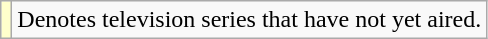<table class="wikitable">
<tr>
<td style="background:#FFFFCC;"></td>
<td>Denotes television series that have not yet aired.</td>
</tr>
</table>
